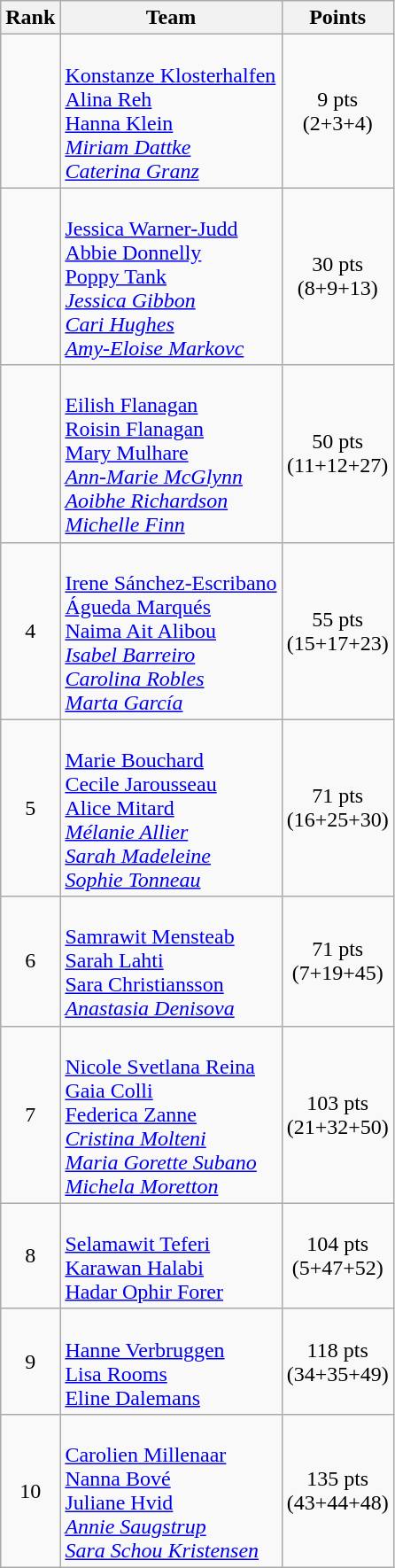<table class="wikitable sortable" style="text-align:center;">
<tr>
<th>Rank</th>
<th>Team</th>
<th>Points</th>
</tr>
<tr>
<td></td>
<td align=left><br><a href='#'>Konstanze Klosterhalfen</a><br><a href='#'>Alina Reh</a><br><a href='#'>Hanna Klein</a><br><em><a href='#'>Miriam Dattke</a></em><br><em><a href='#'>Caterina Granz</a></em></td>
<td>9 pts<br>(2+3+4)</td>
</tr>
<tr>
<td></td>
<td align=left><br><a href='#'>Jessica Warner-Judd</a><br><a href='#'>Abbie Donnelly</a><br><a href='#'>Poppy Tank</a><br><em><a href='#'>Jessica Gibbon</a></em><br><em><a href='#'>Cari Hughes</a></em><br><em><a href='#'>Amy-Eloise Markovc</a></em></td>
<td>30 pts<br>(8+9+13)</td>
</tr>
<tr>
<td></td>
<td align=left><br><a href='#'>Eilish Flanagan</a><br><a href='#'>Roisin Flanagan</a><br><a href='#'>Mary Mulhare</a><br><em><a href='#'>Ann-Marie McGlynn</a></em><br><em><a href='#'>Aoibhe Richardson</a></em><br><em><a href='#'>Michelle Finn</a></em></td>
<td>50 pts<br>(11+12+27)</td>
</tr>
<tr>
<td>4</td>
<td align=left><br><a href='#'>Irene Sánchez-Escribano</a><br><a href='#'>Águeda Marqués</a><br><a href='#'>Naima Ait Alibou</a><br><em><a href='#'>Isabel Barreiro</a></em><br><em><a href='#'>Carolina Robles</a></em><br><em><a href='#'>Marta García</a></em></td>
<td>55 pts<br>(15+17+23)</td>
</tr>
<tr>
<td>5</td>
<td align=left><br><a href='#'>Marie Bouchard</a><br><a href='#'>Cecile Jarousseau</a><br><a href='#'>Alice Mitard</a><br><em><a href='#'>Mélanie Allier</a></em><br><em><a href='#'>Sarah Madeleine</a></em><br><em><a href='#'>Sophie Tonneau</a></em></td>
<td>71 pts<br>(16+25+30)</td>
</tr>
<tr>
<td>6</td>
<td align=left><br><a href='#'>Samrawit Mensteab</a><br><a href='#'>Sarah Lahti</a><br><a href='#'>Sara Christiansson</a><br><em><a href='#'>Anastasia Denisova</a></em></td>
<td>71 pts<br>(7+19+45)</td>
</tr>
<tr>
<td>7</td>
<td align=left><br><a href='#'>Nicole Svetlana Reina</a><br><a href='#'>Gaia Colli</a><br><a href='#'>Federica Zanne</a><br><em><a href='#'>Cristina Molteni</a></em><br><em><a href='#'>Maria Gorette Subano</a></em><br><em><a href='#'>Michela Moretton</a></em></td>
<td>103 pts<br>(21+32+50)</td>
</tr>
<tr>
<td>8</td>
<td align=left><br><a href='#'>Selamawit Teferi</a><br><a href='#'>Karawan Halabi</a><br><a href='#'>Hadar Ophir Forer</a></td>
<td>104 pts<br>(5+47+52)</td>
</tr>
<tr>
<td>9</td>
<td align=left><br><a href='#'>Hanne Verbruggen</a><br><a href='#'>Lisa Rooms</a><br><a href='#'>Eline Dalemans</a></td>
<td>118 pts<br>(34+35+49)</td>
</tr>
<tr>
<td>10</td>
<td align=left><br><a href='#'>Carolien Millenaar</a><br><a href='#'>Nanna Bové</a><br><a href='#'>Juliane Hvid</a><br><em><a href='#'>Annie Saugstrup</a></em><br><em><a href='#'>Sara Schou Kristensen</a></em></td>
<td>135 pts<br>(43+44+48)</td>
</tr>
</table>
